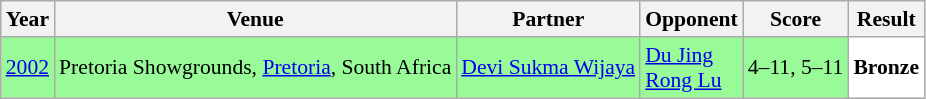<table class="sortable wikitable" style="font-size: 90%">
<tr>
<th>Year</th>
<th>Venue</th>
<th>Partner</th>
<th>Opponent</th>
<th>Score</th>
<th>Result</th>
</tr>
<tr style="background:#98FB98">
<td align="center"><a href='#'>2002</a></td>
<td align="left">Pretoria Showgrounds, <a href='#'>Pretoria</a>, South Africa</td>
<td align="left"> <a href='#'>Devi Sukma Wijaya</a></td>
<td align="left"> <a href='#'>Du Jing</a> <br>  <a href='#'>Rong Lu</a></td>
<td align="left">4–11, 5–11</td>
<td style="text-align:left; background:white"> <strong>Bronze</strong></td>
</tr>
</table>
